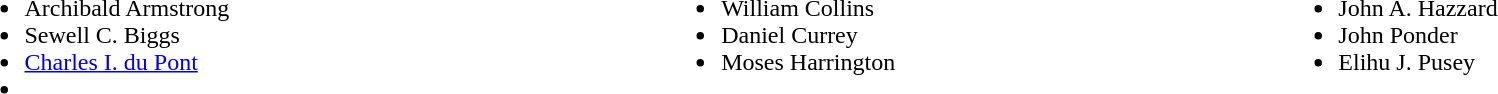<table width=100%>
<tr valign=top>
<td><br><ul><li>Archibald Armstrong</li><li>Sewell C. Biggs</li><li><a href='#'>Charles I. du Pont</a></li><li></li></ul></td>
<td><br><ul><li>William Collins</li><li>Daniel Currey</li><li>Moses Harrington</li></ul></td>
<td><br><ul><li>John A. Hazzard</li><li>John Ponder</li><li>Elihu J. Pusey</li></ul></td>
</tr>
</table>
